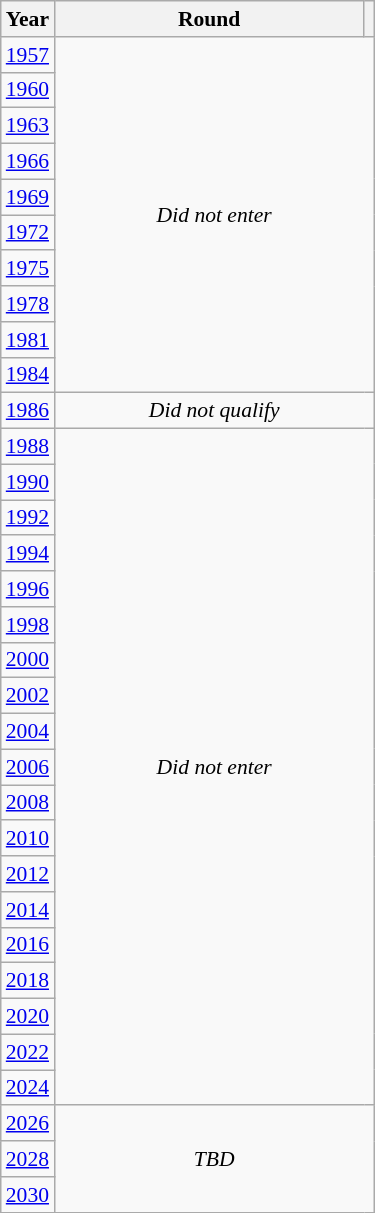<table class="wikitable" style="text-align: center; font-size:90%">
<tr>
<th>Year</th>
<th style="width:200px">Round</th>
<th></th>
</tr>
<tr>
<td><a href='#'>1957</a></td>
<td colspan="2" rowspan="10"><em>Did not enter</em></td>
</tr>
<tr>
<td><a href='#'>1960</a></td>
</tr>
<tr>
<td><a href='#'>1963</a></td>
</tr>
<tr>
<td><a href='#'>1966</a></td>
</tr>
<tr>
<td><a href='#'>1969</a></td>
</tr>
<tr>
<td><a href='#'>1972</a></td>
</tr>
<tr>
<td><a href='#'>1975</a></td>
</tr>
<tr>
<td><a href='#'>1978</a></td>
</tr>
<tr>
<td><a href='#'>1981</a></td>
</tr>
<tr>
<td><a href='#'>1984</a></td>
</tr>
<tr>
<td><a href='#'>1986</a></td>
<td colspan="2"><em>Did not qualify</em></td>
</tr>
<tr>
<td><a href='#'>1988</a></td>
<td colspan="2" rowspan="19"><em>Did not enter</em></td>
</tr>
<tr>
<td><a href='#'>1990</a></td>
</tr>
<tr>
<td><a href='#'>1992</a></td>
</tr>
<tr>
<td><a href='#'>1994</a></td>
</tr>
<tr>
<td><a href='#'>1996</a></td>
</tr>
<tr>
<td><a href='#'>1998</a></td>
</tr>
<tr>
<td><a href='#'>2000</a></td>
</tr>
<tr>
<td><a href='#'>2002</a></td>
</tr>
<tr>
<td><a href='#'>2004</a></td>
</tr>
<tr>
<td><a href='#'>2006</a></td>
</tr>
<tr>
<td><a href='#'>2008</a></td>
</tr>
<tr>
<td><a href='#'>2010</a></td>
</tr>
<tr>
<td><a href='#'>2012</a></td>
</tr>
<tr>
<td><a href='#'>2014</a></td>
</tr>
<tr>
<td><a href='#'>2016</a></td>
</tr>
<tr>
<td><a href='#'>2018</a></td>
</tr>
<tr>
<td><a href='#'>2020</a></td>
</tr>
<tr>
<td><a href='#'>2022</a></td>
</tr>
<tr>
<td><a href='#'>2024</a></td>
</tr>
<tr>
<td><a href='#'>2026</a></td>
<td colspan="2" rowspan="3"><em>TBD</em></td>
</tr>
<tr>
<td><a href='#'>2028</a></td>
</tr>
<tr>
<td><a href='#'>2030</a></td>
</tr>
</table>
